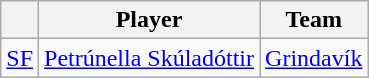<table class="wikitable">
<tr>
<th align="center"></th>
<th align="center">Player</th>
<th align="center">Team</th>
</tr>
<tr>
<td align=center><a href='#'>SF</a></td>
<td> <a href='#'>Petrúnella Skúladóttir</a></td>
<td><a href='#'>Grindavík</a></td>
</tr>
</table>
